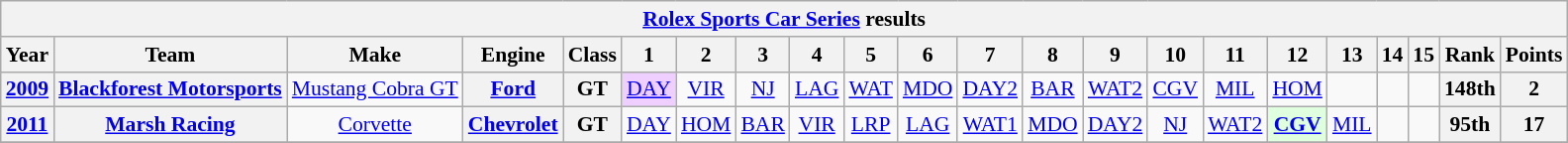<table class="wikitable" style="text-align:center; font-size:90%">
<tr>
<th colspan=45><a href='#'>Rolex Sports Car Series</a> results</th>
</tr>
<tr>
<th>Year</th>
<th>Team</th>
<th>Make</th>
<th>Engine</th>
<th>Class</th>
<th>1</th>
<th>2</th>
<th>3</th>
<th>4</th>
<th>5</th>
<th>6</th>
<th>7</th>
<th>8</th>
<th>9</th>
<th>10</th>
<th>11</th>
<th>12</th>
<th>13</th>
<th>14</th>
<th>15</th>
<th>Rank</th>
<th>Points</th>
</tr>
<tr>
<th><a href='#'>2009</a></th>
<th><a href='#'>Blackforest Motorsports</a></th>
<td><a href='#'>Mustang Cobra GT</a></td>
<th><a href='#'>Ford</a></th>
<th>GT</th>
<td style="background:#EFCFFF;"><a href='#'>DAY</a><br></td>
<td><a href='#'>VIR</a></td>
<td><a href='#'>NJ</a></td>
<td><a href='#'>LAG</a></td>
<td><a href='#'>WAT</a></td>
<td><a href='#'>MDO</a></td>
<td><a href='#'>DAY2</a></td>
<td><a href='#'>BAR</a></td>
<td><a href='#'>WAT2</a></td>
<td><a href='#'>CGV</a></td>
<td><a href='#'>MIL</a></td>
<td><a href='#'>HOM</a></td>
<td></td>
<td></td>
<td></td>
<th>148th</th>
<th>2</th>
</tr>
<tr>
<th><a href='#'>2011</a></th>
<th><a href='#'>Marsh Racing</a></th>
<td><a href='#'>Corvette</a></td>
<th><a href='#'>Chevrolet</a></th>
<th>GT</th>
<td><a href='#'>DAY</a></td>
<td><a href='#'>HOM</a></td>
<td><a href='#'>BAR</a></td>
<td><a href='#'>VIR</a></td>
<td><a href='#'>LRP</a></td>
<td><a href='#'>LAG</a></td>
<td><a href='#'>WAT1</a></td>
<td><a href='#'>MDO</a></td>
<td><a href='#'>DAY2</a></td>
<td><a href='#'>NJ</a></td>
<td><a href='#'>WAT2</a></td>
<td style="background:#DFFFDF;"><strong><a href='#'>CGV</a><br></strong></td>
<td><a href='#'>MIL</a></td>
<td></td>
<td></td>
<th>95th</th>
<th>17</th>
</tr>
<tr>
</tr>
</table>
